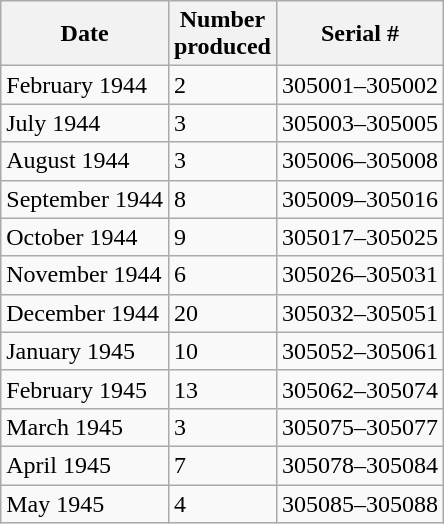<table class="wikitable">
<tr>
<th>Date</th>
<th>Number <br>produced</th>
<th>Serial #</th>
</tr>
<tr>
<td>February 1944</td>
<td>2</td>
<td>305001–305002</td>
</tr>
<tr>
<td>July 1944</td>
<td>3</td>
<td>305003–305005</td>
</tr>
<tr>
<td>August 1944</td>
<td>3</td>
<td>305006–305008</td>
</tr>
<tr>
<td>September 1944</td>
<td>8</td>
<td>305009–305016</td>
</tr>
<tr>
<td>October 1944</td>
<td>9</td>
<td>305017–305025</td>
</tr>
<tr>
<td>November 1944</td>
<td>6</td>
<td>305026–305031</td>
</tr>
<tr>
<td>December 1944</td>
<td>20</td>
<td>305032–305051</td>
</tr>
<tr>
<td>January 1945</td>
<td>10</td>
<td>305052–305061</td>
</tr>
<tr>
<td>February 1945</td>
<td>13</td>
<td>305062–305074</td>
</tr>
<tr>
<td>March 1945</td>
<td>3</td>
<td>305075–305077</td>
</tr>
<tr>
<td>April 1945</td>
<td>7</td>
<td>305078–305084</td>
</tr>
<tr>
<td>May 1945</td>
<td>4</td>
<td>305085–305088</td>
</tr>
</table>
